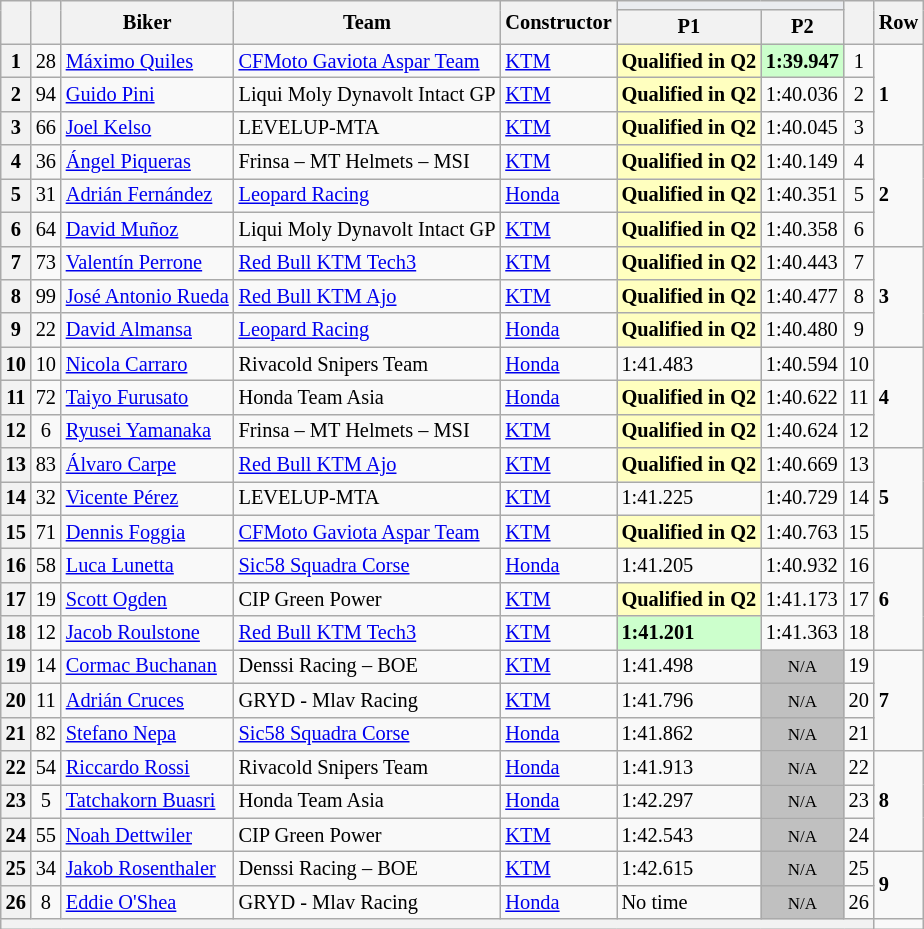<table class="wikitable sortable" style="font-size: 85%;">
<tr>
<th rowspan="2"></th>
<th rowspan="2"></th>
<th rowspan="2">Biker</th>
<th rowspan="2">Team</th>
<th rowspan="2">Constructor</th>
<th colspan="2" style="background:#eaecf0; text-align:center;"></th>
<th rowspan="2"></th>
<th rowspan="2">Row</th>
</tr>
<tr>
<th scope="col">P1</th>
<th scope="col">P2</th>
</tr>
<tr>
<th scope="row">1</th>
<td align="center">28</td>
<td> <a href='#'>Máximo Quiles</a></td>
<td><a href='#'>CFMoto Gaviota Aspar Team</a></td>
<td><a href='#'>KTM</a></td>
<td style="background:#ffffbf;"><strong>Qualified in Q2</strong></td>
<td style="background:#ccffcc;"><strong>1:39.947</strong></td>
<td align="center">1</td>
<td rowspan="3"><strong>1</strong></td>
</tr>
<tr>
<th scope="row">2</th>
<td align="center">94</td>
<td> <a href='#'>Guido Pini</a></td>
<td>Liqui Moly Dynavolt Intact GP</td>
<td><a href='#'>KTM</a></td>
<td style="background:#ffffbf;"><strong>Qualified in Q2</strong></td>
<td>1:40.036</td>
<td align="center">2</td>
</tr>
<tr>
<th scope="row">3</th>
<td align="center">66</td>
<td> <a href='#'>Joel Kelso</a></td>
<td>LEVELUP-MTA</td>
<td><a href='#'>KTM</a></td>
<td style="background:#ffffbf;"><strong>Qualified in Q2</strong></td>
<td>1:40.045</td>
<td align="center">3</td>
</tr>
<tr>
<th scope="row">4</th>
<td align="center">36</td>
<td> <a href='#'>Ángel Piqueras</a></td>
<td>Frinsa – MT Helmets – MSI</td>
<td><a href='#'>KTM</a></td>
<td style="background:#ffffbf;"><strong>Qualified in Q2</strong></td>
<td>1:40.149</td>
<td align="center">4</td>
<td rowspan="3"><strong>2</strong></td>
</tr>
<tr>
<th scope="row">5</th>
<td align="center">31</td>
<td> <a href='#'>Adrián Fernández</a></td>
<td><a href='#'>Leopard Racing</a></td>
<td><a href='#'>Honda</a></td>
<td style="background:#ffffbf;"><strong>Qualified in Q2</strong></td>
<td>1:40.351</td>
<td align="center">5</td>
</tr>
<tr>
<th scope="row">6</th>
<td align="center">64</td>
<td> <a href='#'>David Muñoz</a></td>
<td>Liqui Moly Dynavolt Intact GP</td>
<td><a href='#'>KTM</a></td>
<td style="background:#ffffbf;"><strong>Qualified in Q2</strong></td>
<td>1:40.358</td>
<td align="center">6</td>
</tr>
<tr>
<th scope="row">7</th>
<td align="center">73</td>
<td> <a href='#'>Valentín Perrone</a></td>
<td><a href='#'>Red Bull KTM Tech3</a></td>
<td><a href='#'>KTM</a></td>
<td style="background:#ffffbf;"><strong>Qualified in Q2</strong></td>
<td>1:40.443</td>
<td align="center">7</td>
<td rowspan="3"><strong>3</strong></td>
</tr>
<tr>
<th scope="row">8</th>
<td align="center">99</td>
<td> <a href='#'>José Antonio Rueda</a></td>
<td><a href='#'>Red Bull KTM Ajo</a></td>
<td><a href='#'>KTM</a></td>
<td style="background:#ffffbf;"><strong>Qualified in Q2</strong></td>
<td>1:40.477</td>
<td align="center">8</td>
</tr>
<tr>
<th scope="row">9</th>
<td align="center">22</td>
<td> <a href='#'>David Almansa</a></td>
<td><a href='#'>Leopard Racing</a></td>
<td><a href='#'>Honda</a></td>
<td style="background:#ffffbf;"><strong>Qualified in Q2</strong></td>
<td>1:40.480</td>
<td align="center">9</td>
</tr>
<tr>
<th scope="row">10</th>
<td align="center">10</td>
<td> <a href='#'>Nicola Carraro</a></td>
<td>Rivacold Snipers Team</td>
<td><a href='#'>Honda</a></td>
<td>1:41.483</td>
<td>1:40.594</td>
<td align="center">10</td>
<td rowspan="3"><strong>4</strong></td>
</tr>
<tr>
<th scope="row">11</th>
<td align="center">72</td>
<td> <a href='#'>Taiyo Furusato</a></td>
<td>Honda Team Asia</td>
<td><a href='#'>Honda</a></td>
<td style="background:#ffffbf;"><strong>Qualified in Q2</strong></td>
<td>1:40.622</td>
<td align="center">11</td>
</tr>
<tr>
<th scope="row">12</th>
<td align="center">6</td>
<td> <a href='#'>Ryusei Yamanaka</a></td>
<td>Frinsa – MT Helmets – MSI</td>
<td><a href='#'>KTM</a></td>
<td style="background:#ffffbf;"><strong>Qualified in Q2</strong></td>
<td>1:40.624</td>
<td align="center">12</td>
</tr>
<tr>
<th scope="row">13</th>
<td align="center">83</td>
<td> <a href='#'>Álvaro Carpe</a></td>
<td><a href='#'>Red Bull KTM Ajo</a></td>
<td><a href='#'>KTM</a></td>
<td style="background:#ffffbf;"><strong>Qualified in Q2</strong></td>
<td>1:40.669</td>
<td align="center">13</td>
<td rowspan="3"><strong>5</strong></td>
</tr>
<tr>
<th scope="row">14</th>
<td align="center">32</td>
<td> <a href='#'>Vicente Pérez</a></td>
<td>LEVELUP-MTA</td>
<td><a href='#'>KTM</a></td>
<td>1:41.225</td>
<td>1:40.729</td>
<td align="center">14</td>
</tr>
<tr>
<th scope="row">15</th>
<td align="center">71</td>
<td> <a href='#'>Dennis Foggia</a></td>
<td><a href='#'>CFMoto Gaviota Aspar Team</a></td>
<td><a href='#'>KTM</a></td>
<td style="background:#ffffbf;"><strong>Qualified in Q2</strong></td>
<td>1:40.763</td>
<td align="center">15</td>
</tr>
<tr>
<th scope="row">16</th>
<td align="center">58</td>
<td> <a href='#'>Luca Lunetta</a></td>
<td><a href='#'>Sic58 Squadra Corse</a></td>
<td><a href='#'>Honda</a></td>
<td>1:41.205</td>
<td>1:40.932</td>
<td align="center">16</td>
<td rowspan="3"><strong>6</strong></td>
</tr>
<tr>
<th scope="row">17</th>
<td align="center">19</td>
<td> <a href='#'>Scott Ogden</a></td>
<td>CIP Green Power</td>
<td><a href='#'>KTM</a></td>
<td style="background:#ffffbf;"><strong>Qualified in Q2</strong></td>
<td>1:41.173</td>
<td align="center">17</td>
</tr>
<tr>
<th scope="row">18</th>
<td align="center">12</td>
<td> <a href='#'>Jacob Roulstone</a></td>
<td><a href='#'>Red Bull KTM Tech3</a></td>
<td><a href='#'>KTM</a></td>
<td style="background:#ccffcc;"><strong>1:41.201</strong></td>
<td>1:41.363</td>
<td align="center">18</td>
</tr>
<tr>
<th scope="row">19</th>
<td align="center">14</td>
<td> <a href='#'>Cormac Buchanan</a></td>
<td>Denssi Racing – BOE</td>
<td><a href='#'>KTM</a></td>
<td>1:41.498</td>
<td style="background: silver" align="center" data-sort-value="22"><small>N/A</small></td>
<td align="center">19</td>
<td rowspan="3"><strong>7</strong></td>
</tr>
<tr>
<th scope="row">20</th>
<td align="center">11</td>
<td> <a href='#'>Adrián Cruces</a></td>
<td>GRYD - Mlav Racing</td>
<td><a href='#'>KTM</a></td>
<td>1:41.796</td>
<td style="background: silver" align="center" data-sort-value="22"><small>N/A</small></td>
<td align="center">20</td>
</tr>
<tr>
<th scope="row">21</th>
<td align="center">82</td>
<td> <a href='#'>Stefano Nepa</a></td>
<td><a href='#'>Sic58 Squadra Corse</a></td>
<td><a href='#'>Honda</a></td>
<td>1:41.862</td>
<td style="background: silver" align="center" data-sort-value="22"><small>N/A</small></td>
<td align="center">21</td>
</tr>
<tr>
<th scope="row">22</th>
<td align="center">54</td>
<td> <a href='#'>Riccardo Rossi</a></td>
<td>Rivacold Snipers Team</td>
<td><a href='#'>Honda</a></td>
<td>1:41.913</td>
<td style="background: silver" align="center" data-sort-value="22"><small>N/A</small></td>
<td align="center">22</td>
<td rowspan="3"><strong>8</strong></td>
</tr>
<tr>
<th scope="row">23</th>
<td align="center">5</td>
<td> <a href='#'>Tatchakorn Buasri</a></td>
<td>Honda Team Asia</td>
<td><a href='#'>Honda</a></td>
<td>1:42.297</td>
<td style="background: silver" align="center" data-sort-value="22"><small>N/A</small></td>
<td align="center">23</td>
</tr>
<tr>
<th scope="row">24</th>
<td align="center">55</td>
<td> <a href='#'>Noah Dettwiler</a></td>
<td>CIP Green Power</td>
<td><a href='#'>KTM</a></td>
<td>1:42.543</td>
<td style="background: silver" align="center" data-sort-value="22"><small>N/A</small></td>
<td align="center">24</td>
</tr>
<tr>
<th scope="row">25</th>
<td align="center">34</td>
<td> <a href='#'>Jakob Rosenthaler</a></td>
<td>Denssi Racing – BOE</td>
<td><a href='#'>KTM</a></td>
<td>1:42.615</td>
<td style="background: silver" align="center" data-sort-value="22"><small>N/A</small></td>
<td align="center">25</td>
<td rowspan="2"><strong>9</strong></td>
</tr>
<tr>
<th scope="row">26</th>
<td align="center">8</td>
<td> <a href='#'>Eddie O'Shea</a></td>
<td>GRYD - Mlav Racing</td>
<td><a href='#'>Honda</a></td>
<td>No time</td>
<td style="background: silver" align="center" data-sort-value="22"><small>N/A</small></td>
<td align="center">26</td>
</tr>
<tr>
<th colspan="8"></th>
</tr>
</table>
